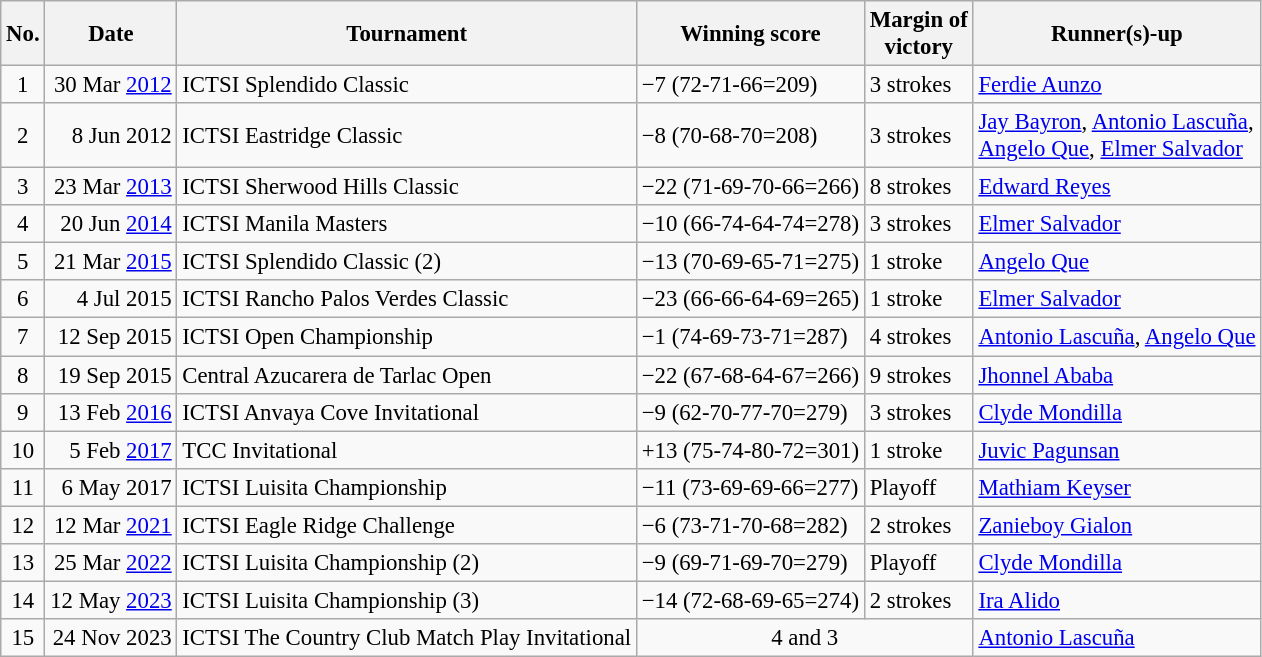<table class="wikitable" style="font-size:95%;">
<tr>
<th>No.</th>
<th>Date</th>
<th>Tournament</th>
<th>Winning score</th>
<th>Margin of<br>victory</th>
<th>Runner(s)-up</th>
</tr>
<tr>
<td align=center>1</td>
<td align=right>30 Mar <a href='#'>2012</a></td>
<td>ICTSI Splendido Classic</td>
<td>−7 (72-71-66=209)</td>
<td>3 strokes</td>
<td> <a href='#'>Ferdie Aunzo</a></td>
</tr>
<tr>
<td align=center>2</td>
<td align=right>8 Jun 2012</td>
<td>ICTSI Eastridge Classic</td>
<td>−8 (70-68-70=208)</td>
<td>3 strokes</td>
<td> <a href='#'>Jay Bayron</a>,  <a href='#'>Antonio Lascuña</a>,<br> <a href='#'>Angelo Que</a>,  <a href='#'>Elmer Salvador</a></td>
</tr>
<tr>
<td align=center>3</td>
<td align=right>23 Mar <a href='#'>2013</a></td>
<td>ICTSI Sherwood Hills Classic</td>
<td>−22 (71-69-70-66=266)</td>
<td>8 strokes</td>
<td> <a href='#'>Edward Reyes</a></td>
</tr>
<tr>
<td align=center>4</td>
<td align=right>20 Jun <a href='#'>2014</a></td>
<td>ICTSI Manila Masters</td>
<td>−10 (66-74-64-74=278)</td>
<td>3 strokes</td>
<td> <a href='#'>Elmer Salvador</a></td>
</tr>
<tr>
<td align=center>5</td>
<td align=right>21 Mar <a href='#'>2015</a></td>
<td>ICTSI Splendido Classic (2)</td>
<td>−13 (70-69-65-71=275)</td>
<td>1 stroke</td>
<td> <a href='#'>Angelo Que</a></td>
</tr>
<tr>
<td align=center>6</td>
<td align=right>4 Jul 2015</td>
<td>ICTSI Rancho Palos Verdes Classic</td>
<td>−23 (66-66-64-69=265)</td>
<td>1 stroke</td>
<td> <a href='#'>Elmer Salvador</a></td>
</tr>
<tr>
<td align=center>7</td>
<td align=right>12 Sep 2015</td>
<td>ICTSI Open Championship</td>
<td>−1 (74-69-73-71=287)</td>
<td>4 strokes</td>
<td> <a href='#'>Antonio Lascuña</a>,  <a href='#'>Angelo Que</a></td>
</tr>
<tr>
<td align=center>8</td>
<td align=right>19 Sep 2015</td>
<td>Central Azucarera de Tarlac Open</td>
<td>−22 (67-68-64-67=266)</td>
<td>9 strokes</td>
<td> <a href='#'>Jhonnel Ababa</a></td>
</tr>
<tr>
<td align=center>9</td>
<td align=right>13 Feb <a href='#'>2016</a></td>
<td>ICTSI Anvaya Cove Invitational</td>
<td>−9 (62-70-77-70=279)</td>
<td>3 strokes</td>
<td> <a href='#'>Clyde Mondilla</a></td>
</tr>
<tr>
<td align=center>10</td>
<td align=right>5 Feb <a href='#'>2017</a></td>
<td>TCC Invitational</td>
<td>+13 (75-74-80-72=301)</td>
<td>1 stroke</td>
<td> <a href='#'>Juvic Pagunsan</a></td>
</tr>
<tr>
<td align=center>11</td>
<td align=right>6 May 2017</td>
<td>ICTSI Luisita Championship</td>
<td>−11 (73-69-69-66=277)</td>
<td>Playoff</td>
<td> <a href='#'>Mathiam Keyser</a></td>
</tr>
<tr>
<td align=center>12</td>
<td align=right>12 Mar <a href='#'>2021</a></td>
<td>ICTSI Eagle Ridge Challenge</td>
<td>−6 (73-71-70-68=282)</td>
<td>2 strokes</td>
<td> <a href='#'>Zanieboy Gialon</a></td>
</tr>
<tr>
<td align=center>13</td>
<td align=right>25 Mar <a href='#'>2022</a></td>
<td>ICTSI Luisita Championship (2)</td>
<td>−9 (69-71-69-70=279)</td>
<td>Playoff</td>
<td> <a href='#'>Clyde Mondilla</a></td>
</tr>
<tr>
<td align=center>14</td>
<td align=right>12 May <a href='#'>2023</a></td>
<td>ICTSI Luisita Championship (3)</td>
<td>−14 (72-68-69-65=274)</td>
<td>2 strokes</td>
<td> <a href='#'>Ira Alido</a></td>
</tr>
<tr>
<td align=center>15</td>
<td align=right>24 Nov 2023</td>
<td>ICTSI The Country Club Match Play Invitational</td>
<td colspan=2 align=center>4 and 3</td>
<td> <a href='#'>Antonio Lascuña</a></td>
</tr>
</table>
